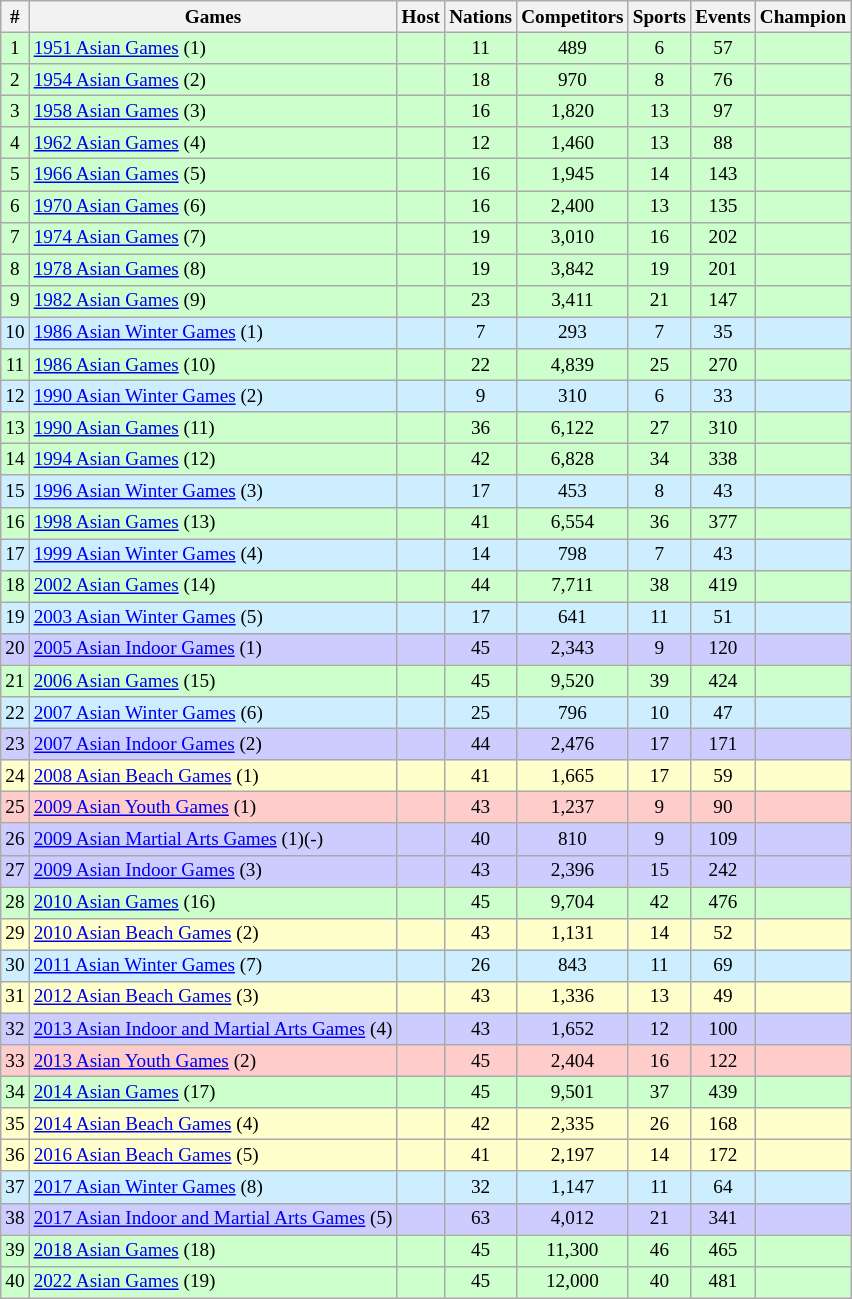<table class="wikitable sortable" style="text-align:center; font-size:80%;">
<tr>
<th>#</th>
<th>Games</th>
<th>Host</th>
<th>Nations</th>
<th>Competitors</th>
<th>Sports</th>
<th>Events</th>
<th>Champion</th>
</tr>
<tr bgcolor=#CCFFCC>
<td>1</td>
<td align=left><a href='#'>1951 Asian Games</a> (1)</td>
<td align=left></td>
<td>11</td>
<td>489</td>
<td>6</td>
<td>57</td>
<td align=left></td>
</tr>
<tr bgcolor=#CCFFCC>
<td>2</td>
<td align=left><a href='#'>1954 Asian Games</a> (2)</td>
<td align=left></td>
<td>18</td>
<td>970</td>
<td>8</td>
<td>76</td>
<td align=left></td>
</tr>
<tr bgcolor=#CCFFCC>
<td>3</td>
<td align=left><a href='#'>1958 Asian Games</a> (3)</td>
<td align=left></td>
<td>16</td>
<td>1,820</td>
<td>13</td>
<td>97</td>
<td align=left></td>
</tr>
<tr bgcolor=#CCFFCC>
<td>4</td>
<td align=left><a href='#'>1962 Asian Games</a> (4)</td>
<td align=left></td>
<td>12</td>
<td>1,460</td>
<td>13</td>
<td>88</td>
<td align=left></td>
</tr>
<tr bgcolor=#CCFFCC>
<td>5</td>
<td align=left><a href='#'>1966 Asian Games</a> (5)</td>
<td align=left></td>
<td>16</td>
<td>1,945</td>
<td>14</td>
<td>143</td>
<td align=left></td>
</tr>
<tr bgcolor=#CCFFCC>
<td>6</td>
<td align=left><a href='#'>1970 Asian Games</a> (6)</td>
<td align=left></td>
<td>16</td>
<td>2,400</td>
<td>13</td>
<td>135</td>
<td align=left></td>
</tr>
<tr bgcolor=#CCFFCC>
<td>7</td>
<td align=left><a href='#'>1974 Asian Games</a> (7)</td>
<td align=left></td>
<td>19</td>
<td>3,010</td>
<td>16</td>
<td>202</td>
<td align=left></td>
</tr>
<tr bgcolor=#CCFFCC>
<td>8</td>
<td align=left><a href='#'>1978 Asian Games</a> (8)</td>
<td align=left></td>
<td>19</td>
<td>3,842</td>
<td>19</td>
<td>201</td>
<td align=left></td>
</tr>
<tr bgcolor=#CCFFCC>
<td>9</td>
<td align=left><a href='#'>1982 Asian Games</a> (9)</td>
<td align=left></td>
<td>23</td>
<td>3,411</td>
<td>21</td>
<td>147</td>
<td align=left></td>
</tr>
<tr bgcolor=#CCEEFF>
<td>10</td>
<td align=left><a href='#'>1986 Asian Winter Games</a> (1)</td>
<td align=left></td>
<td>7</td>
<td>293</td>
<td>7</td>
<td>35</td>
<td align=left></td>
</tr>
<tr bgcolor=#CCFFCC>
<td>11</td>
<td align=left><a href='#'>1986 Asian Games</a> (10)</td>
<td align=left></td>
<td>22</td>
<td>4,839</td>
<td>25</td>
<td>270</td>
<td align=left></td>
</tr>
<tr bgcolor=#CCEEFF>
<td>12</td>
<td align=left><a href='#'>1990 Asian Winter Games</a> (2)</td>
<td align=left></td>
<td>9</td>
<td>310</td>
<td>6</td>
<td>33</td>
<td align=left></td>
</tr>
<tr bgcolor=#CCFFCC>
<td>13</td>
<td align=left><a href='#'>1990 Asian Games</a> (11)</td>
<td align=left></td>
<td>36</td>
<td>6,122</td>
<td>27</td>
<td>310</td>
<td align=left></td>
</tr>
<tr bgcolor=#CCFFCC>
<td>14</td>
<td align=left><a href='#'>1994 Asian Games</a> (12)</td>
<td align=left></td>
<td>42</td>
<td>6,828</td>
<td>34</td>
<td>338</td>
<td align=left></td>
</tr>
<tr bgcolor=#CCEEFF>
<td>15</td>
<td align=left><a href='#'>1996 Asian Winter Games</a> (3)</td>
<td align=left></td>
<td>17</td>
<td>453</td>
<td>8</td>
<td>43</td>
<td align=left></td>
</tr>
<tr bgcolor=#CCFFCC>
<td>16</td>
<td align=left><a href='#'>1998 Asian Games</a> (13)</td>
<td align=left></td>
<td>41</td>
<td>6,554</td>
<td>36</td>
<td>377</td>
<td align=left></td>
</tr>
<tr bgcolor=#CCEEFF>
<td>17</td>
<td align=left><a href='#'>1999 Asian Winter Games</a> (4)</td>
<td align=left></td>
<td>14</td>
<td>798</td>
<td>7</td>
<td>43</td>
<td align=left></td>
</tr>
<tr bgcolor=#CCFFCC>
<td>18</td>
<td align=left><a href='#'>2002 Asian Games</a> (14)</td>
<td align=left></td>
<td>44</td>
<td>7,711</td>
<td>38</td>
<td>419</td>
<td align=left></td>
</tr>
<tr bgcolor=#CCEEFF>
<td>19</td>
<td align=left><a href='#'>2003 Asian Winter Games</a> (5)</td>
<td align=left></td>
<td>17</td>
<td>641</td>
<td>11</td>
<td>51</td>
<td align=left></td>
</tr>
<tr bgcolor=#CCCCFF>
<td>20</td>
<td align=left><a href='#'>2005 Asian Indoor Games</a> (1)</td>
<td align=left></td>
<td>45</td>
<td>2,343</td>
<td>9</td>
<td>120</td>
<td align=left></td>
</tr>
<tr bgcolor=#CCFFCC>
<td>21</td>
<td align=left><a href='#'>2006 Asian Games</a> (15)</td>
<td align=left></td>
<td>45</td>
<td>9,520</td>
<td>39</td>
<td>424</td>
<td align=left></td>
</tr>
<tr bgcolor=#CCEEFF>
<td>22</td>
<td align=left><a href='#'>2007 Asian Winter Games</a> (6)</td>
<td align=left></td>
<td>25</td>
<td>796</td>
<td>10</td>
<td>47</td>
<td align=left></td>
</tr>
<tr bgcolor=#CCCCFF>
<td>23</td>
<td align=left><a href='#'>2007 Asian Indoor Games</a> (2)</td>
<td align=left></td>
<td>44</td>
<td>2,476</td>
<td>17</td>
<td>171</td>
<td align=left></td>
</tr>
<tr bgcolor=#FFFFCC>
<td>24</td>
<td align=left><a href='#'>2008 Asian Beach Games</a> (1)</td>
<td align=left></td>
<td>41</td>
<td>1,665</td>
<td>17</td>
<td>59</td>
<td align=left></td>
</tr>
<tr bgcolor=#FFCCCC>
<td>25</td>
<td align=left><a href='#'>2009 Asian Youth Games</a> (1)</td>
<td align=left></td>
<td>43</td>
<td>1,237</td>
<td>9</td>
<td>90</td>
<td align=left></td>
</tr>
<tr bgcolor=#CCCCFF>
<td>26</td>
<td align=left><a href='#'>2009 Asian Martial Arts Games</a> (1)(-)</td>
<td align=left></td>
<td>40</td>
<td>810</td>
<td>9</td>
<td>109</td>
<td align=left></td>
</tr>
<tr bgcolor=#CCCCFF>
<td>27</td>
<td align=left><a href='#'>2009 Asian Indoor Games</a> (3)</td>
<td align=left></td>
<td>43</td>
<td>2,396</td>
<td>15</td>
<td>242</td>
<td align=left></td>
</tr>
<tr bgcolor=#CCFFCC>
<td>28</td>
<td align=left><a href='#'>2010 Asian Games</a> (16)</td>
<td align=left></td>
<td>45</td>
<td>9,704</td>
<td>42</td>
<td>476</td>
<td align=left></td>
</tr>
<tr bgcolor=#FFFFCC>
<td>29</td>
<td align=left><a href='#'>2010 Asian Beach Games</a> (2)</td>
<td align=left></td>
<td>43</td>
<td>1,131</td>
<td>14</td>
<td>52</td>
<td align=left></td>
</tr>
<tr bgcolor=#CCEEFF>
<td>30</td>
<td align=left><a href='#'>2011 Asian Winter Games</a> (7)</td>
<td align=left></td>
<td>26</td>
<td>843</td>
<td>11</td>
<td>69</td>
<td align=left></td>
</tr>
<tr bgcolor=#FFFFCC>
<td>31</td>
<td align=left><a href='#'>2012 Asian Beach Games</a> (3)</td>
<td align=left></td>
<td>43</td>
<td>1,336</td>
<td>13</td>
<td>49</td>
<td align=left></td>
</tr>
<tr bgcolor=#CCCCFF>
<td>32</td>
<td align=left><a href='#'>2013 Asian Indoor and Martial Arts Games</a> (4)</td>
<td align=left></td>
<td>43</td>
<td>1,652</td>
<td>12</td>
<td>100</td>
<td align=left></td>
</tr>
<tr bgcolor=#FFCCCC>
<td>33</td>
<td align=left><a href='#'>2013 Asian Youth Games</a> (2)</td>
<td align=left></td>
<td>45</td>
<td>2,404</td>
<td>16</td>
<td>122</td>
<td align=left></td>
</tr>
<tr bgcolor=#CCFFCC>
<td>34</td>
<td align=left><a href='#'>2014 Asian Games</a> (17)</td>
<td align=left></td>
<td>45</td>
<td>9,501</td>
<td>37</td>
<td>439</td>
<td align=left></td>
</tr>
<tr bgcolor=#FFFFCC>
<td>35</td>
<td align=left><a href='#'>2014 Asian Beach Games</a> (4)</td>
<td align=left></td>
<td>42</td>
<td>2,335</td>
<td>26</td>
<td>168</td>
<td align=left></td>
</tr>
<tr bgcolor=#FFFFCC>
<td>36</td>
<td align=left><a href='#'>2016 Asian Beach Games</a> (5)</td>
<td align=left></td>
<td>41</td>
<td>2,197</td>
<td>14</td>
<td>172</td>
<td align=left></td>
</tr>
<tr bgcolor=#CCEEFF>
<td>37</td>
<td align=left><a href='#'>2017 Asian Winter Games</a> (8)</td>
<td align=left></td>
<td>32</td>
<td>1,147</td>
<td>11</td>
<td>64</td>
<td align=left></td>
</tr>
<tr bgcolor=#CCCCFF>
<td>38</td>
<td align=left><a href='#'>2017 Asian Indoor and Martial Arts Games</a> (5)</td>
<td align=left></td>
<td>63</td>
<td>4,012</td>
<td>21</td>
<td>341</td>
<td align=left></td>
</tr>
<tr bgcolor=#CCFFCC>
<td>39</td>
<td align=left><a href='#'>2018 Asian Games</a> (18)</td>
<td align=left></td>
<td>45</td>
<td>11,300</td>
<td>46</td>
<td>465</td>
<td align=left></td>
</tr>
<tr bgcolor=#CCFFCC>
<td>40</td>
<td align=left><a href='#'>2022 Asian Games</a> (19)</td>
<td align=left></td>
<td>45</td>
<td>12,000</td>
<td>40</td>
<td>481</td>
<td align=left></td>
</tr>
</table>
